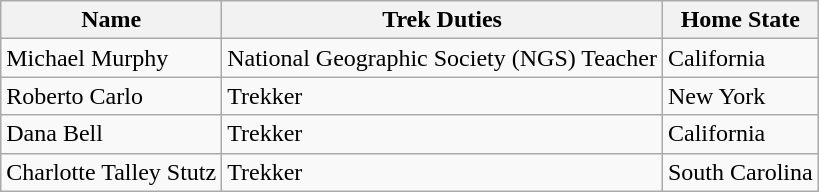<table class="wikitable">
<tr>
<th>Name</th>
<th>Trek Duties</th>
<th>Home State</th>
</tr>
<tr>
<td>Michael Murphy</td>
<td>National Geographic Society (NGS) Teacher</td>
<td>California</td>
</tr>
<tr>
<td>Roberto Carlo</td>
<td>Trekker</td>
<td>New York</td>
</tr>
<tr>
<td>Dana Bell</td>
<td>Trekker</td>
<td>California</td>
</tr>
<tr>
<td>Charlotte Talley Stutz</td>
<td>Trekker</td>
<td>South Carolina</td>
</tr>
</table>
